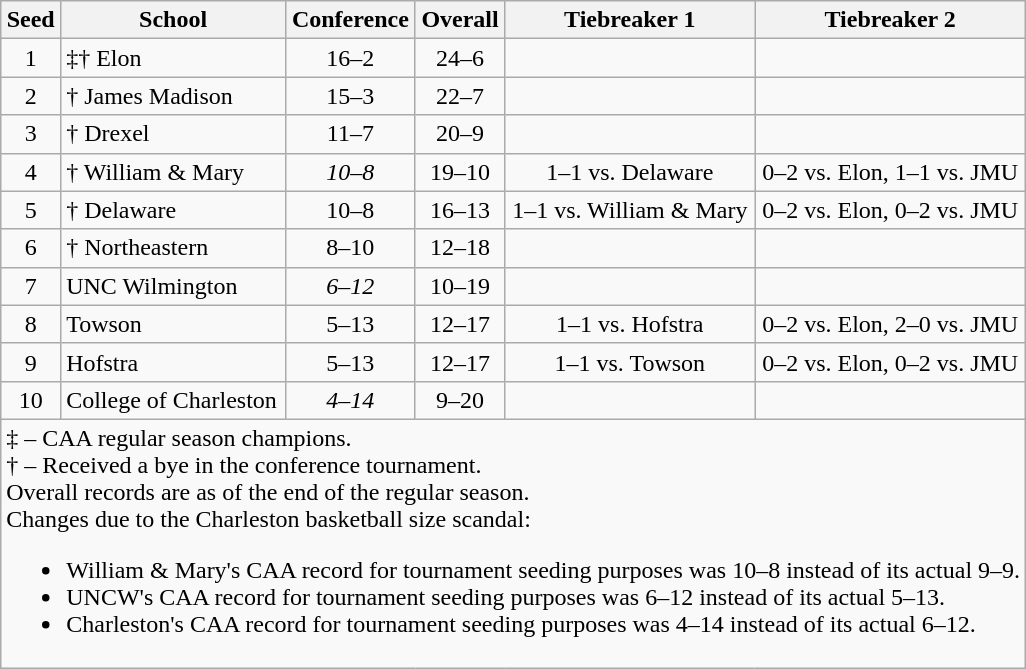<table class="wikitable" style="white-space:nowrap; text-align:center">
<tr>
<th>Seed</th>
<th>School</th>
<th>Conference</th>
<th>Overall</th>
<th>Tiebreaker 1</th>
<th>Tiebreaker 2</th>
</tr>
<tr>
<td>1</td>
<td align=left>‡† Elon</td>
<td>16–2</td>
<td>24–6</td>
<td></td>
<td></td>
</tr>
<tr>
<td>2</td>
<td align=left>† James Madison</td>
<td>15–3</td>
<td>22–7</td>
<td></td>
<td></td>
</tr>
<tr>
<td>3</td>
<td align=left>† Drexel</td>
<td>11–7</td>
<td>20–9</td>
<td></td>
<td></td>
</tr>
<tr>
<td>4</td>
<td align=left>† William & Mary</td>
<td><em>10–8</em></td>
<td>19–10</td>
<td>1–1 vs. Delaware</td>
<td>0–2 vs. Elon, 1–1 vs. JMU</td>
</tr>
<tr>
<td>5</td>
<td align=left>† Delaware</td>
<td>10–8</td>
<td>16–13</td>
<td>1–1 vs. William & Mary</td>
<td>0–2 vs. Elon, 0–2 vs. JMU</td>
</tr>
<tr>
<td>6</td>
<td align=left>† Northeastern</td>
<td>8–10</td>
<td>12–18</td>
<td></td>
<td></td>
</tr>
<tr>
<td>7</td>
<td align=left>UNC Wilmington</td>
<td><em>6–12</em></td>
<td>10–19</td>
<td></td>
<td></td>
</tr>
<tr>
<td>8</td>
<td align=left>Towson</td>
<td>5–13</td>
<td>12–17</td>
<td>1–1 vs. Hofstra</td>
<td>0–2 vs. Elon, 2–0 vs. JMU</td>
</tr>
<tr>
<td>9</td>
<td align=left>Hofstra</td>
<td>5–13</td>
<td>12–17</td>
<td>1–1 vs. Towson</td>
<td>0–2 vs. Elon, 0–2 vs. JMU</td>
</tr>
<tr>
<td>10</td>
<td align=left>College of Charleston</td>
<td><em>4–14</em></td>
<td>9–20</td>
<td></td>
<td></td>
</tr>
<tr>
<td colspan=6 align=left>‡ – CAA regular season champions.<br>† – Received a bye in the conference tournament.<br>Overall records are as of the end of the regular season.<br>Changes due to the Charleston basketball size scandal:<br><ul><li>William & Mary's CAA record for tournament seeding purposes was 10–8 instead of its actual 9–9.</li><li>UNCW's CAA record for tournament seeding purposes was 6–12 instead of its actual 5–13.</li><li>Charleston's CAA record for tournament seeding purposes was 4–14 instead of its actual 6–12.</li></ul></td>
</tr>
</table>
